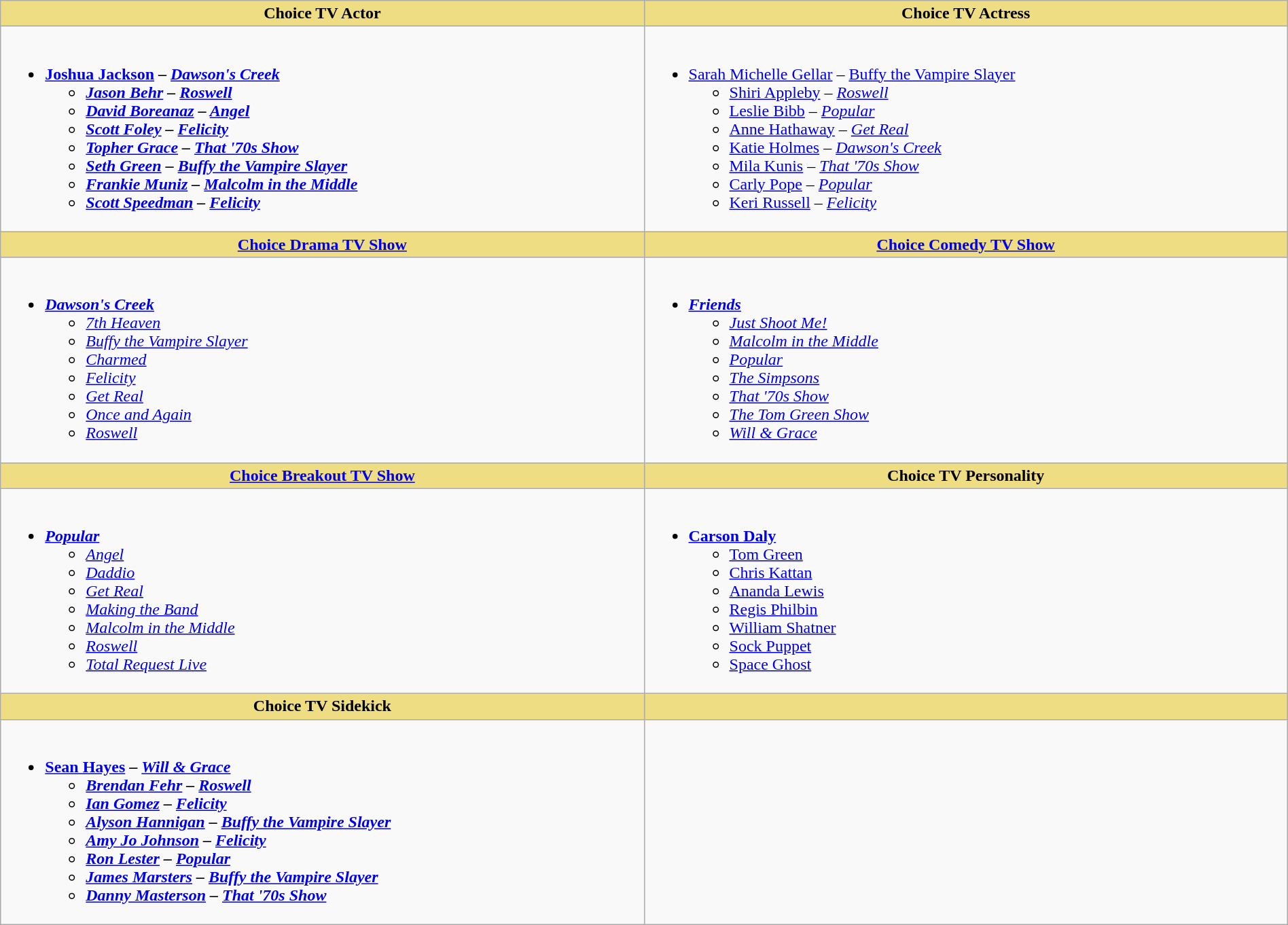<table class="wikitable" style="width:100%">
<tr>
<th style="background:#EEDD82; width:50%">Choice TV Actor</th>
<th style="background:#EEDD82; width:50%">Choice TV Actress</th>
</tr>
<tr>
<td valign="top"><br><ul><li><strong><a href='#'>Joshua Jackson</a> – <em><a href='#'>Dawson's Creek</a><strong><em><ul><li><a href='#'>Jason Behr</a> – </em><a href='#'>Roswell</a><em></li><li><a href='#'>David Boreanaz</a> – </em><a href='#'>Angel</a><em></li><li><a href='#'>Scott Foley</a> – </em><a href='#'>Felicity</a><em></li><li><a href='#'>Topher Grace</a> – </em><a href='#'>That '70s Show</a><em></li><li><a href='#'>Seth Green</a> – </em><a href='#'>Buffy the Vampire Slayer</a><em></li><li><a href='#'>Frankie Muniz</a> – </em><a href='#'>Malcolm in the Middle</a><em></li><li><a href='#'>Scott Speedman</a> – </em><a href='#'>Felicity</a><em></li></ul></li></ul></td>
<td valign="top"><br><ul><li></strong><a href='#'>Sarah Michelle Gellar</a> – </em><a href='#'>Buffy the Vampire Slayer</a></em></strong><ul><li><a href='#'>Shiri Appleby</a> – <em><a href='#'>Roswell</a></em></li><li><a href='#'>Leslie Bibb</a> – <em><a href='#'>Popular</a></em></li><li><a href='#'>Anne Hathaway</a> – <em><a href='#'>Get Real</a></em></li><li><a href='#'>Katie Holmes</a> – <em><a href='#'>Dawson's Creek</a></em></li><li><a href='#'>Mila Kunis</a> – <em><a href='#'>That '70s Show</a></em></li><li><a href='#'>Carly Pope</a> – <em><a href='#'>Popular</a></em></li><li><a href='#'>Keri Russell</a> – <em><a href='#'>Felicity</a></em></li></ul></li></ul></td>
</tr>
<tr>
<th style="background:#EEDD82; width:50%"><a href='#'>Choice Drama TV Show</a></th>
<th style="background:#EEDD82; width:50%"><a href='#'>Choice Comedy TV Show</a></th>
</tr>
<tr>
<td valign="top"><br><ul><li><strong><em><a href='#'>Dawson's Creek</a></em></strong><ul><li><em><a href='#'>7th Heaven</a></em></li><li><em><a href='#'>Buffy the Vampire Slayer</a></em></li><li><em><a href='#'>Charmed</a></em></li><li><em><a href='#'>Felicity</a></em></li><li><em><a href='#'>Get Real</a></em></li><li><em><a href='#'>Once and Again</a></em></li><li><em><a href='#'>Roswell</a></em></li></ul></li></ul></td>
<td valign="top"><br><ul><li><strong><em><a href='#'>Friends</a></em></strong><ul><li><em><a href='#'>Just Shoot Me!</a></em></li><li><em><a href='#'>Malcolm in the Middle</a></em></li><li><em><a href='#'>Popular</a></em></li><li><em><a href='#'>The Simpsons</a></em></li><li><em><a href='#'>That '70s Show</a></em></li><li><em><a href='#'>The Tom Green Show</a></em></li><li><em><a href='#'>Will & Grace</a></em></li></ul></li></ul></td>
</tr>
<tr>
<th style="background:#EEDD82; width:50%"><a href='#'>Choice Breakout TV Show</a></th>
<th style="background:#EEDD82; width:50%">Choice TV Personality</th>
</tr>
<tr>
<td valign="top"><br><ul><li><strong><em><a href='#'>Popular</a></em></strong><ul><li><em><a href='#'>Angel</a></em></li><li><em><a href='#'>Daddio</a></em></li><li><em><a href='#'>Get Real</a></em></li><li><em><a href='#'>Making the Band</a></em></li><li><em><a href='#'>Malcolm in the Middle</a></em></li><li><em><a href='#'>Roswell</a></em></li><li><em><a href='#'>Total Request Live</a></em></li></ul></li></ul></td>
<td valign="top"><br><ul><li><strong><a href='#'>Carson Daly</a></strong><ul><li><a href='#'>Tom Green</a></li><li><a href='#'>Chris Kattan</a></li><li><a href='#'>Ananda Lewis</a></li><li><a href='#'>Regis Philbin</a></li><li><a href='#'>William Shatner</a></li><li><a href='#'>Sock Puppet</a></li><li><a href='#'>Space Ghost</a></li></ul></li></ul></td>
</tr>
<tr>
<th style="background:#EEDD82;">Choice TV Sidekick</th>
<th style="background:#EEDD82;"></th>
</tr>
<tr>
<td valign="top"><br><ul><li><strong><a href='#'>Sean Hayes</a> – <em><a href='#'>Will & Grace</a><strong><em><ul><li><a href='#'>Brendan Fehr</a> – </em><a href='#'>Roswell</a><em></li><li><a href='#'>Ian Gomez</a> – </em><a href='#'>Felicity</a><em></li><li><a href='#'>Alyson Hannigan</a> – </em><a href='#'>Buffy the Vampire Slayer</a><em></li><li><a href='#'>Amy Jo Johnson</a> – </em><a href='#'>Felicity</a><em></li><li><a href='#'>Ron Lester</a> – </em><a href='#'>Popular</a><em></li><li><a href='#'>James Marsters</a> – </em><a href='#'>Buffy the Vampire Slayer</a><em></li><li><a href='#'>Danny Masterson</a> – </em><a href='#'>That '70s Show</a><em></li></ul></li></ul></td>
<td valign="top"></td>
</tr>
</table>
